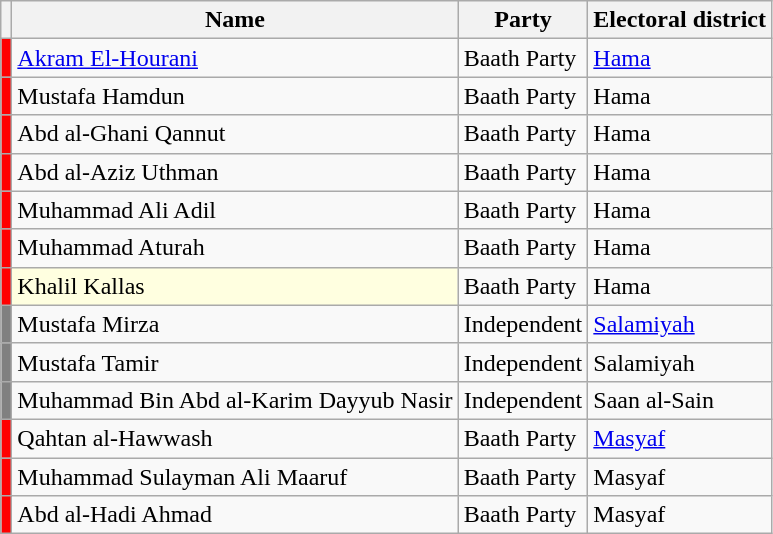<table class="wikitable sortable">
<tr>
<th></th>
<th>Name</th>
<th>Party</th>
<th>Electoral district</th>
</tr>
<tr>
<td bgcolor="red"></td>
<td><a href='#'>Akram El-Hourani</a></td>
<td>Baath Party</td>
<td><a href='#'>Hama</a></td>
</tr>
<tr>
<td bgcolor="red"></td>
<td>Mustafa Hamdun</td>
<td>Baath Party</td>
<td>Hama</td>
</tr>
<tr>
<td bgcolor="red"></td>
<td>Abd al-Ghani Qannut</td>
<td>Baath Party</td>
<td>Hama</td>
</tr>
<tr>
<td bgcolor="red"></td>
<td>Abd al-Aziz Uthman</td>
<td>Baath Party</td>
<td>Hama</td>
</tr>
<tr>
<td bgcolor="red"></td>
<td>Muhammad Ali Adil</td>
<td>Baath Party</td>
<td>Hama</td>
</tr>
<tr>
<td bgcolor="red"></td>
<td>Muhammad Aturah</td>
<td>Baath Party</td>
<td>Hama</td>
</tr>
<tr>
<td bgcolor="red"></td>
<td bgcolor="lightyellow">Khalil Kallas</td>
<td>Baath Party</td>
<td>Hama</td>
</tr>
<tr>
<td bgcolor="grey"></td>
<td>Mustafa Mirza</td>
<td>Independent</td>
<td><a href='#'>Salamiyah</a></td>
</tr>
<tr>
<td bgcolor="grey"></td>
<td>Mustafa Tamir</td>
<td>Independent</td>
<td>Salamiyah</td>
</tr>
<tr>
<td bgcolor="grey"></td>
<td>Muhammad Bin Abd al-Karim Dayyub Nasir</td>
<td>Independent</td>
<td>Saan al-Sain</td>
</tr>
<tr>
<td bgcolor="red"></td>
<td>Qahtan al-Hawwash</td>
<td>Baath Party</td>
<td><a href='#'>Masyaf</a></td>
</tr>
<tr>
<td bgcolor="red"></td>
<td>Muhammad Sulayman Ali Maaruf</td>
<td>Baath Party</td>
<td>Masyaf</td>
</tr>
<tr>
<td bgcolor="red"></td>
<td>Abd al-Hadi Ahmad</td>
<td>Baath Party</td>
<td>Masyaf</td>
</tr>
</table>
